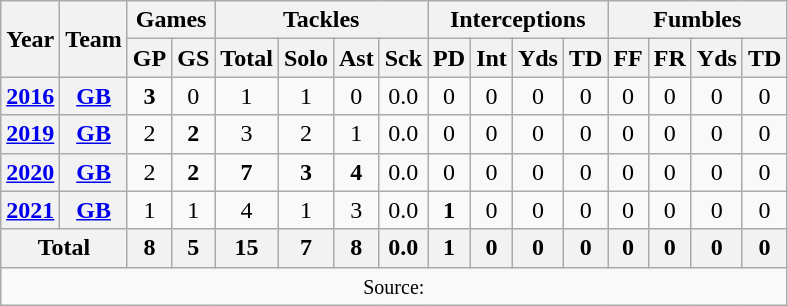<table class="wikitable" style="text-align: center;">
<tr>
<th rowspan="2">Year</th>
<th rowspan="2">Team</th>
<th colspan="2">Games</th>
<th colspan="4">Tackles</th>
<th colspan="4">Interceptions</th>
<th colspan="4">Fumbles</th>
</tr>
<tr>
<th>GP</th>
<th>GS</th>
<th>Total</th>
<th>Solo</th>
<th>Ast</th>
<th>Sck</th>
<th>PD</th>
<th>Int</th>
<th>Yds</th>
<th>TD</th>
<th>FF</th>
<th>FR</th>
<th>Yds</th>
<th>TD</th>
</tr>
<tr>
<th><a href='#'>2016</a></th>
<th><a href='#'>GB</a></th>
<td><strong>3</strong></td>
<td>0</td>
<td>1</td>
<td>1</td>
<td>0</td>
<td>0.0</td>
<td>0</td>
<td>0</td>
<td>0</td>
<td>0</td>
<td>0</td>
<td>0</td>
<td>0</td>
<td>0</td>
</tr>
<tr>
<th><a href='#'>2019</a></th>
<th><a href='#'>GB</a></th>
<td>2</td>
<td><strong>2</strong></td>
<td>3</td>
<td>2</td>
<td>1</td>
<td>0.0</td>
<td>0</td>
<td>0</td>
<td>0</td>
<td>0</td>
<td>0</td>
<td>0</td>
<td>0</td>
<td>0</td>
</tr>
<tr>
<th><a href='#'>2020</a></th>
<th><a href='#'>GB</a></th>
<td>2</td>
<td><strong>2</strong></td>
<td><strong>7</strong></td>
<td><strong>3</strong></td>
<td><strong>4</strong></td>
<td>0.0</td>
<td>0</td>
<td>0</td>
<td>0</td>
<td>0</td>
<td>0</td>
<td>0</td>
<td>0</td>
<td>0</td>
</tr>
<tr>
<th><a href='#'>2021</a></th>
<th><a href='#'>GB</a></th>
<td>1</td>
<td>1</td>
<td>4</td>
<td>1</td>
<td>3</td>
<td>0.0</td>
<td><strong>1</strong></td>
<td>0</td>
<td>0</td>
<td>0</td>
<td>0</td>
<td>0</td>
<td>0</td>
<td>0</td>
</tr>
<tr>
<th colspan="2">Total</th>
<th>8</th>
<th>5</th>
<th>15</th>
<th>7</th>
<th>8</th>
<th>0.0</th>
<th>1</th>
<th>0</th>
<th>0</th>
<th>0</th>
<th>0</th>
<th>0</th>
<th>0</th>
<th>0</th>
</tr>
<tr>
<td colspan="16"><small>Source: </small></td>
</tr>
</table>
